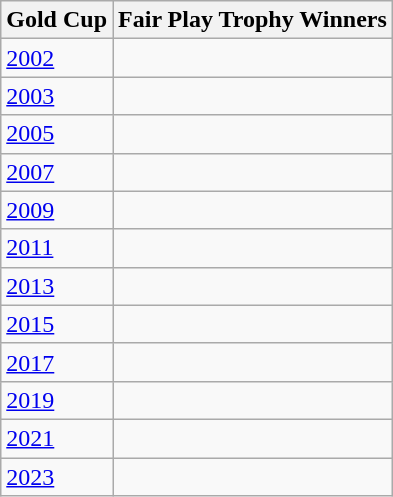<table class=wikitable>
<tr>
<th>Gold Cup</th>
<th>Fair Play Trophy Winners</th>
</tr>
<tr>
<td><a href='#'>2002</a></td>
<td></td>
</tr>
<tr>
<td><a href='#'>2003</a></td>
<td></td>
</tr>
<tr>
<td><a href='#'>2005</a></td>
<td></td>
</tr>
<tr>
<td><a href='#'>2007</a></td>
<td></td>
</tr>
<tr>
<td><a href='#'>2009</a></td>
<td></td>
</tr>
<tr>
<td><a href='#'>2011</a></td>
<td></td>
</tr>
<tr>
<td><a href='#'>2013</a></td>
<td></td>
</tr>
<tr>
<td><a href='#'>2015</a></td>
<td></td>
</tr>
<tr>
<td><a href='#'>2017</a></td>
<td></td>
</tr>
<tr>
<td><a href='#'>2019</a></td>
<td></td>
</tr>
<tr>
<td><a href='#'>2021</a></td>
<td></td>
</tr>
<tr>
<td><a href='#'>2023</a></td>
<td></td>
</tr>
</table>
